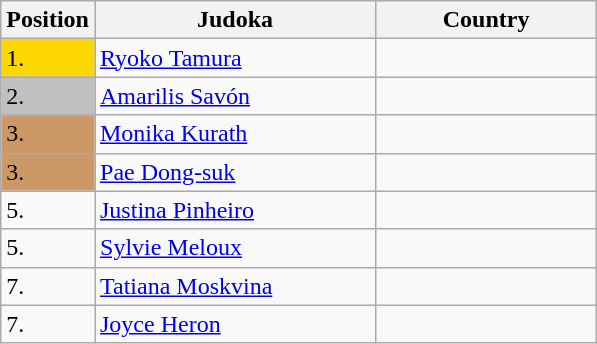<table class=wikitable>
<tr>
<th>Position</th>
<th width=180>Judoka</th>
<th width=140>Country</th>
</tr>
<tr>
<td bgcolor=gold>1.</td>
<td><a href='#'>Ryoko Tamura</a></td>
<td></td>
</tr>
<tr>
<td bgcolor=silver>2.</td>
<td><a href='#'>Amarilis Savón</a></td>
<td></td>
</tr>
<tr>
<td bgcolor=CC9966>3.</td>
<td><a href='#'>Monika Kurath</a></td>
<td></td>
</tr>
<tr>
<td bgcolor=CC9966>3.</td>
<td><a href='#'>Pae Dong-suk</a></td>
<td></td>
</tr>
<tr>
<td>5.</td>
<td><a href='#'>Justina Pinheiro</a></td>
<td></td>
</tr>
<tr>
<td>5.</td>
<td><a href='#'>Sylvie Meloux</a></td>
<td></td>
</tr>
<tr>
<td>7.</td>
<td><a href='#'>Tatiana Moskvina</a></td>
<td></td>
</tr>
<tr>
<td>7.</td>
<td><a href='#'>Joyce Heron</a></td>
<td></td>
</tr>
</table>
